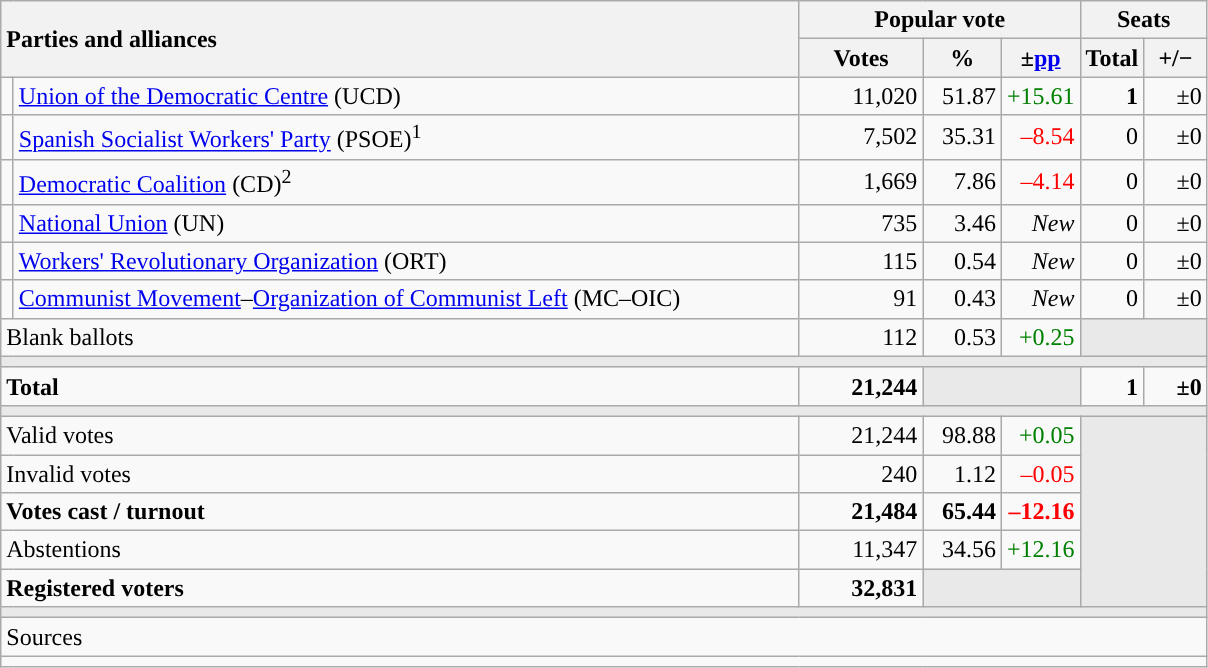<table class="wikitable" style="text-align:right;">
<tr>
<th style="text-align:left;" rowspan="2" colspan="2" width="525">Parties and alliances</th>
<th colspan="3">Popular vote</th>
<th colspan="2">Seats</th>
</tr>
<tr>
<th width="75">Votes</th>
<th width="45">%</th>
<th width="45">±<a href='#'>pp</a></th>
<th width="35">Total</th>
<th width="35">+/−</th>
</tr>
<tr>
<td width="1" style="color:inherit;background:"></td>
<td align="left"><a href='#'>Union of the Democratic Centre</a> (UCD)</td>
<td>11,020</td>
<td>51.87</td>
<td style="color:green;">+15.61</td>
<td><strong>1</strong></td>
<td>±0</td>
</tr>
<tr>
<td style="color:inherit;background:"></td>
<td align="left"><a href='#'>Spanish Socialist Workers' Party</a> (PSOE)<sup>1</sup></td>
<td>7,502</td>
<td>35.31</td>
<td style="color:red;">–8.54</td>
<td>0</td>
<td>±0</td>
</tr>
<tr>
<td style="color:inherit;background:"></td>
<td align="left"><a href='#'>Democratic Coalition</a> (CD)<sup>2</sup></td>
<td>1,669</td>
<td>7.86</td>
<td style="color:red;">–4.14</td>
<td>0</td>
<td>±0</td>
</tr>
<tr>
<td style="color:inherit;background:"></td>
<td align="left"><a href='#'>National Union</a> (UN)</td>
<td>735</td>
<td>3.46</td>
<td><em>New</em></td>
<td>0</td>
<td>±0</td>
</tr>
<tr>
<td style="color:inherit;background:"></td>
<td align="left"><a href='#'>Workers' Revolutionary Organization</a> (ORT)</td>
<td>115</td>
<td>0.54</td>
<td><em>New</em></td>
<td>0</td>
<td>±0</td>
</tr>
<tr>
<td style="color:inherit;background:"></td>
<td align="left"><a href='#'>Communist Movement</a>–<a href='#'>Organization of Communist Left</a> (MC–OIC)</td>
<td>91</td>
<td>0.43</td>
<td><em>New</em></td>
<td>0</td>
<td>±0</td>
</tr>
<tr>
<td align="left" colspan="2">Blank ballots</td>
<td>112</td>
<td>0.53</td>
<td style="color:green;">+0.25</td>
<td bgcolor="#E9E9E9" colspan="2"></td>
</tr>
<tr>
<td colspan="7" bgcolor="#E9E9E9"></td>
</tr>
<tr style="font-weight:bold;">
<td align="left" colspan="2">Total</td>
<td>21,244</td>
<td bgcolor="#E9E9E9" colspan="2"></td>
<td>1</td>
<td>±0</td>
</tr>
<tr>
<td colspan="7" bgcolor="#E9E9E9"></td>
</tr>
<tr>
<td align="left" colspan="2">Valid votes</td>
<td>21,244</td>
<td>98.88</td>
<td style="color:green;">+0.05</td>
<td bgcolor="#E9E9E9" colspan="2" rowspan="5"></td>
</tr>
<tr>
<td align="left" colspan="2">Invalid votes</td>
<td>240</td>
<td>1.12</td>
<td style="color:red;">–0.05</td>
</tr>
<tr style="font-weight:bold;">
<td align="left" colspan="2">Votes cast / turnout</td>
<td>21,484</td>
<td>65.44</td>
<td style="color:red;">–12.16</td>
</tr>
<tr>
<td align="left" colspan="2">Abstentions</td>
<td>11,347</td>
<td>34.56</td>
<td style="color:green;">+12.16</td>
</tr>
<tr style="font-weight:bold;">
<td align="left" colspan="2">Registered voters</td>
<td>32,831</td>
<td bgcolor="#E9E9E9" colspan="2"></td>
</tr>
<tr>
<td colspan="7" bgcolor="#E9E9E9"></td>
</tr>
<tr>
<td align="left" colspan="7">Sources</td>
</tr>
<tr>
<td colspan="7" style="text-align:left; max-width:790px;"></td>
</tr>
</table>
